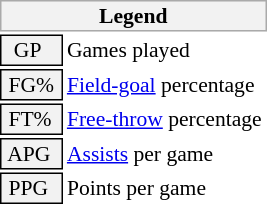<table class="toccolours" style="font-size: 90%; white-space: nowrap;">
<tr>
<th colspan="6" style="background:#f2f2f2; border:1px solid #aaa;">Legend</th>
</tr>
<tr>
<td style="background:#f2f2f2; border:1px solid black;">  GP</td>
<td>Games played</td>
</tr>
<tr>
<td style="background:#f2f2f2; border:1px solid black;"> FG% </td>
<td style="padding-right: 8px"><a href='#'>Field-goal</a> percentage</td>
</tr>
<tr>
<td style="background:#f2f2f2; border:1px solid black;"> FT% </td>
<td><a href='#'>Free-throw</a> percentage</td>
</tr>
<tr>
<td style="background:#f2f2f2; border:1px solid black;"> APG </td>
<td><a href='#'>Assists</a> per game</td>
</tr>
<tr>
<td style="background:#f2f2f2; border:1px solid black;"> PPG </td>
<td>Points per game</td>
</tr>
<tr>
</tr>
</table>
